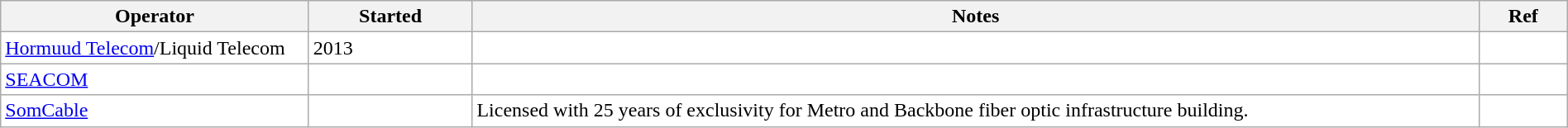<table class="wikitable" style="background: #FFFFFF; width: 100%; white-space: normal;">
<tr>
<th scope="col" width="100px">Operator</th>
<th scope="col" width="20px">Started</th>
<th scope="col" width="350px">Notes</th>
<th scope="col" width="20px">Ref</th>
</tr>
<tr>
<td><a href='#'>Hormuud Telecom</a>/Liquid Telecom</td>
<td>2013</td>
<td></td>
<td></td>
</tr>
<tr>
<td><a href='#'>SEACOM</a></td>
<td></td>
<td></td>
<td></td>
</tr>
<tr>
<td><a href='#'>SomCable</a></td>
<td></td>
<td>Licensed with 25 years of exclusivity for Metro and Backbone fiber optic infrastructure building.</td>
<td></td>
</tr>
</table>
